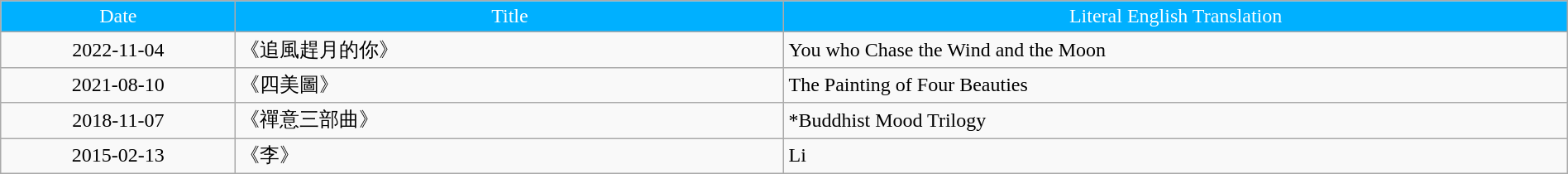<table class="wikitable"  width="100%" style="text-align:center">
<tr style="background:#00B0FF; color:white ">
<td width="15%">Date</td>
<td width="35%">Title</td>
<td width="50%">Literal English Translation</td>
</tr>
<tr>
<td>2022-11-04</td>
<td align="left">《追風趕月的你》</td>
<td align="left">You who Chase the Wind and the Moon</td>
</tr>
<tr>
<td>2021-08-10</td>
<td align="left">《四美圖》</td>
<td align="left">The Painting of Four Beauties</td>
</tr>
<tr>
<td>2018-11-07</td>
<td align="left">《禪意三部曲》</td>
<td align="left">*Buddhist Mood Trilogy</td>
</tr>
<tr>
<td>2015-02-13</td>
<td align="left">《李》</td>
<td align="left">Li</td>
</tr>
</table>
